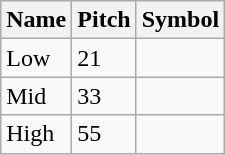<table class="wikitable">
<tr>
<th>Name</th>
<th>Pitch</th>
<th>Symbol</th>
</tr>
<tr>
<td>Low</td>
<td>21</td>
<td></td>
</tr>
<tr>
<td>Mid</td>
<td>33</td>
<td></td>
</tr>
<tr>
<td>High</td>
<td>55</td>
<td></td>
</tr>
</table>
